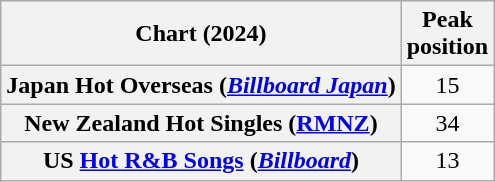<table class="wikitable sortable plainrowheaders" style="text-align:center">
<tr>
<th scope="col">Chart (2024)</th>
<th scope="col">Peak<br>position</th>
</tr>
<tr>
<th scope="row">Japan Hot Overseas (<em><a href='#'>Billboard Japan</a></em>)</th>
<td>15</td>
</tr>
<tr>
<th scope="row">New Zealand Hot Singles (<a href='#'>RMNZ</a>)</th>
<td>34</td>
</tr>
<tr>
<th scope="row">US <a href='#'>Hot R&B Songs</a> (<em><a href='#'>Billboard</a></em>)</th>
<td>13</td>
</tr>
</table>
